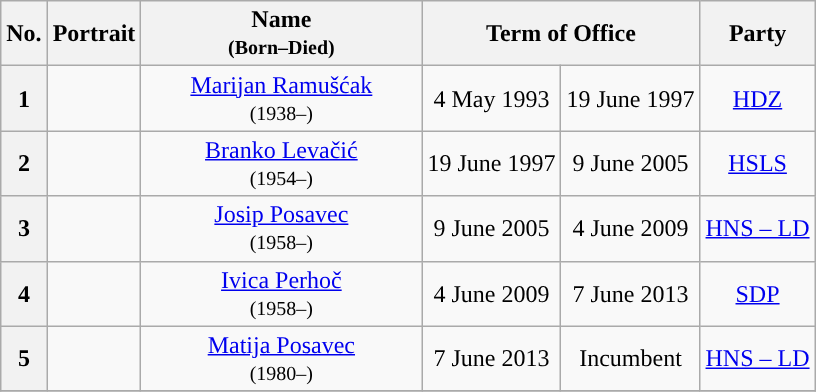<table class="wikitable" style="text-align:center">
<tr ->
<th>No.</th>
<th>Portrait</th>
<th width=180>Name<br><small>(Born–Died)</small></th>
<th colspan=2>Term of Office</th>
<th>Party</th>
</tr>
<tr ->
<th style="background:">1</th>
<td></td>
<td><a href='#'>Marijan Ramušćak</a><br><small>(1938–)</small></td>
<td>4 May 1993</td>
<td>19 June 1997</td>
<td><a href='#'>HDZ</a></td>
</tr>
<tr ->
<th style="background:">2</th>
<td></td>
<td><a href='#'>Branko Levačić</a><br><small>(1954–)</small></td>
<td>19 June 1997</td>
<td>9 June 2005</td>
<td><a href='#'>HSLS</a></td>
</tr>
<tr ->
<th style="background:">3</th>
<td></td>
<td><a href='#'>Josip Posavec</a><br><small>(1958–)</small></td>
<td>9 June 2005</td>
<td>4 June 2009</td>
<td><a href='#'>HNS – LD</a></td>
</tr>
<tr ->
<th style="background:">4</th>
<td></td>
<td><a href='#'>Ivica Perhoč</a><br><small>(1958–)</small></td>
<td>4 June 2009</td>
<td>7 June 2013</td>
<td><a href='#'>SDP</a></td>
</tr>
<tr ->
<th style="background:">5</th>
<td></td>
<td><a href='#'>Matija Posavec</a><br><small>(1980–)</small></td>
<td>7 June 2013</td>
<td>Incumbent</td>
<td><a href='#'>HNS – LD</a></td>
</tr>
<tr ->
</tr>
</table>
